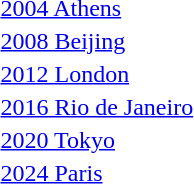<table>
<tr>
<td><a href='#'>2004 Athens</a><br></td>
<td></td>
<td></td>
<td></td>
</tr>
<tr>
<td rowspan="2"><a href='#'>2008 Beijing</a><br></td>
<td rowspan="2"></td>
<td rowspan="2"></td>
<td></td>
</tr>
<tr>
<td></td>
</tr>
<tr>
<td rowspan="2"><a href='#'>2012 London</a><br></td>
<td rowspan="2"></td>
<td rowspan="2"></td>
<td></td>
</tr>
<tr>
<td></td>
</tr>
<tr>
<td rowspan="2"><a href='#'>2016 Rio de Janeiro</a><br></td>
<td rowspan="2"></td>
<td rowspan="2"></td>
<td></td>
</tr>
<tr>
<td></td>
</tr>
<tr>
<td rowspan="2"><a href='#'>2020 Tokyo</a><br></td>
<td rowspan="2"></td>
<td rowspan="2"></td>
<td></td>
</tr>
<tr>
<td></td>
</tr>
<tr>
<td rowspan="2"><a href='#'>2024 Paris</a><br></td>
<td rowspan="2"></td>
<td rowspan="2"></td>
<td></td>
</tr>
<tr>
<td></td>
</tr>
</table>
